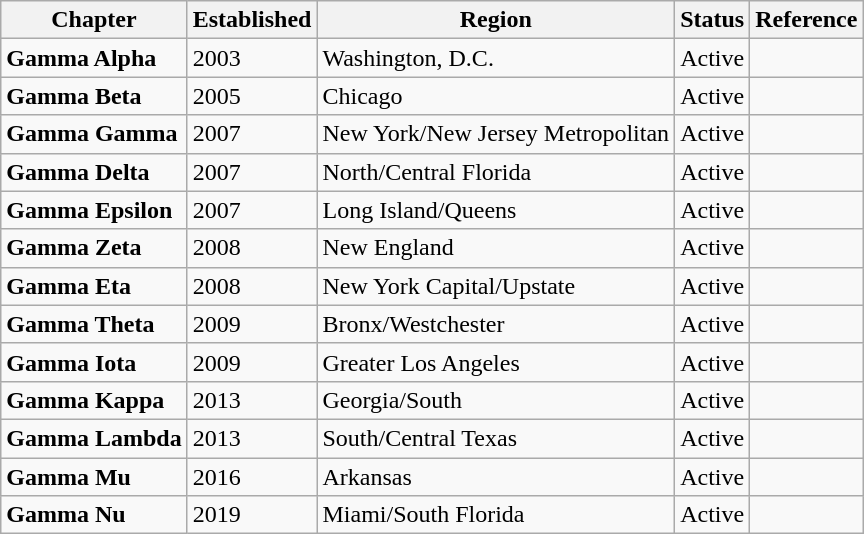<table class="wikitable sortable">
<tr>
<th>Chapter</th>
<th>Established</th>
<th>Region</th>
<th>Status</th>
<th>Reference</th>
</tr>
<tr>
<td><strong>Gamma Alpha</strong></td>
<td>2003</td>
<td>Washington, D.C.</td>
<td>Active</td>
<td></td>
</tr>
<tr>
<td><strong>Gamma Beta</strong></td>
<td>2005</td>
<td>Chicago</td>
<td>Active</td>
<td></td>
</tr>
<tr>
<td><strong>Gamma Gamma</strong></td>
<td>2007</td>
<td>New York/New Jersey Metropolitan</td>
<td>Active</td>
<td></td>
</tr>
<tr>
<td><strong>Gamma Delta</strong></td>
<td>2007</td>
<td>North/Central Florida</td>
<td>Active</td>
<td></td>
</tr>
<tr>
<td><strong>Gamma Epsilon</strong></td>
<td>2007</td>
<td>Long Island/Queens</td>
<td>Active</td>
<td></td>
</tr>
<tr>
<td><strong>Gamma Zeta</strong></td>
<td>2008</td>
<td>New England</td>
<td>Active</td>
<td></td>
</tr>
<tr>
<td><strong>Gamma Eta</strong></td>
<td>2008</td>
<td>New York Capital/Upstate</td>
<td>Active</td>
<td></td>
</tr>
<tr>
<td><strong>Gamma Theta</strong></td>
<td>2009</td>
<td>Bronx/Westchester</td>
<td>Active</td>
<td></td>
</tr>
<tr>
<td><strong>Gamma Iota</strong></td>
<td>2009</td>
<td>Greater Los Angeles</td>
<td>Active</td>
<td></td>
</tr>
<tr>
<td><strong>Gamma Kappa</strong></td>
<td>2013</td>
<td>Georgia/South</td>
<td>Active</td>
<td></td>
</tr>
<tr>
<td><strong>Gamma Lambda</strong></td>
<td>2013</td>
<td>South/Central Texas</td>
<td>Active</td>
<td></td>
</tr>
<tr>
<td><strong>Gamma Mu</strong></td>
<td>2016</td>
<td>Arkansas</td>
<td>Active</td>
<td></td>
</tr>
<tr>
<td><strong>Gamma Nu</strong></td>
<td>2019</td>
<td>Miami/South Florida</td>
<td>Active</td>
<td></td>
</tr>
</table>
